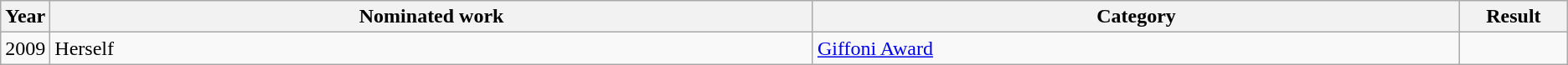<table class=wikitable>
<tr>
<th scope="col" style="width:1em;">Year</th>
<th scope="col" style="width:39em;">Nominated work</th>
<th scope="col" style="width:33em;">Category</th>
<th scope="col" style="width:5em;">Result</th>
</tr>
<tr>
<td>2009</td>
<td>Herself</td>
<td><a href='#'>Giffoni Award</a></td>
<td></td>
</tr>
</table>
